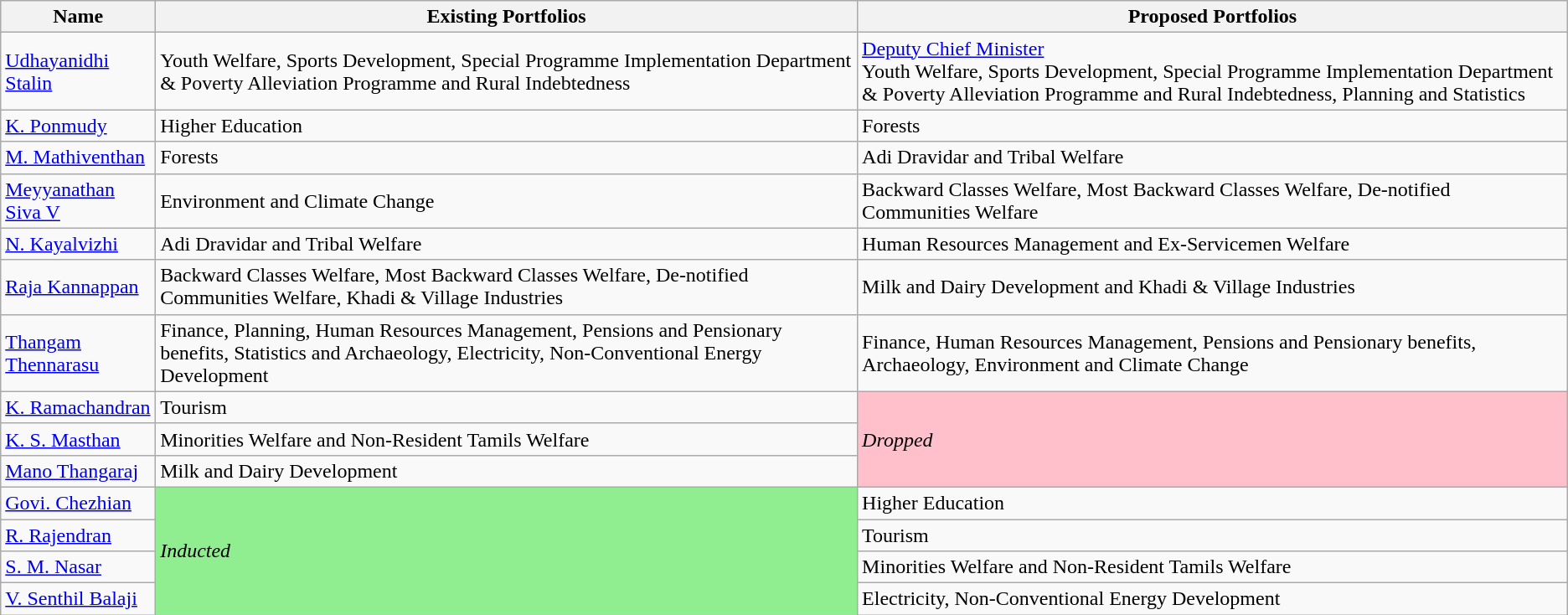<table class="wikitable sortable" style="text-align:left;"style="font-size: 85%">
<tr>
<th>Name</th>
<th>Existing Portfolios</th>
<th>Proposed Portfolios</th>
</tr>
<tr>
<td><a href='#'>Udhayanidhi Stalin</a></td>
<td>Youth Welfare, Sports Development, Special Programme Implementation Department & Poverty Alleviation Programme and Rural Indebtedness</td>
<td><a href='#'>Deputy Chief Minister</a> <br> Youth Welfare, Sports Development, Special Programme Implementation Department & Poverty Alleviation Programme and Rural Indebtedness, Planning and Statistics</td>
</tr>
<tr>
<td><a href='#'>K. Ponmudy</a></td>
<td>Higher Education</td>
<td>Forests</td>
</tr>
<tr>
<td><a href='#'>M. Mathiventhan</a></td>
<td>Forests</td>
<td>Adi Dravidar and Tribal Welfare</td>
</tr>
<tr>
<td><a href='#'>Meyyanathan Siva V</a></td>
<td>Environment and Climate Change</td>
<td>Backward Classes Welfare, Most Backward Classes Welfare, De-notified Communities Welfare</td>
</tr>
<tr>
<td><a href='#'>N. Kayalvizhi</a></td>
<td>Adi Dravidar and Tribal Welfare</td>
<td>Human Resources Management and Ex-Servicemen Welfare</td>
</tr>
<tr>
<td><a href='#'>Raja Kannappan</a></td>
<td>Backward Classes Welfare, Most Backward Classes Welfare, De-notified Communities Welfare, Khadi & Village Industries</td>
<td>Milk and Dairy Development and Khadi & Village Industries</td>
</tr>
<tr>
<td><a href='#'>Thangam Thennarasu</a></td>
<td>Finance, Planning, Human Resources Management, Pensions and Pensionary benefits, Statistics and Archaeology, Electricity, Non-Conventional Energy Development</td>
<td>Finance, Human Resources Management, Pensions and Pensionary benefits, Archaeology, Environment and Climate Change</td>
</tr>
<tr>
<td><a href='#'>K. Ramachandran</a></td>
<td>Tourism</td>
<td rowspan="3" style="background-color: pink"><em>Dropped</em></td>
</tr>
<tr>
<td><a href='#'>K. S. Masthan</a></td>
<td>Minorities Welfare and Non-Resident Tamils Welfare</td>
</tr>
<tr>
<td><a href='#'>Mano Thangaraj</a></td>
<td>Milk and Dairy Development</td>
</tr>
<tr>
<td><a href='#'>Govi. Chezhian</a></td>
<td rowspan="4" style="background-color: lightgreen"><em>Inducted</em></td>
<td>Higher Education</td>
</tr>
<tr>
<td><a href='#'>R. Rajendran</a></td>
<td>Tourism</td>
</tr>
<tr>
<td><a href='#'>S. M. Nasar</a></td>
<td>Minorities Welfare and Non-Resident Tamils Welfare</td>
</tr>
<tr>
<td><a href='#'>V. Senthil Balaji</a></td>
<td>Electricity, Non-Conventional Energy Development</td>
</tr>
</table>
